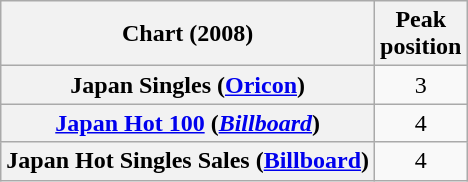<table class="wikitable plainrowheaders sortable">
<tr>
<th>Chart (2008)</th>
<th>Peak<br>position</th>
</tr>
<tr>
<th scope="row">Japan Singles (<a href='#'>Oricon</a>)</th>
<td style="text-align:center;">3</td>
</tr>
<tr>
<th scope="row"><a href='#'>Japan Hot 100</a> (<em><a href='#'>Billboard</a></em>)</th>
<td style="text-align:center;">4</td>
</tr>
<tr>
<th scope="row">Japan Hot Singles Sales (<a href='#'>Billboard</a>)</th>
<td style="text-align:center;">4</td>
</tr>
</table>
